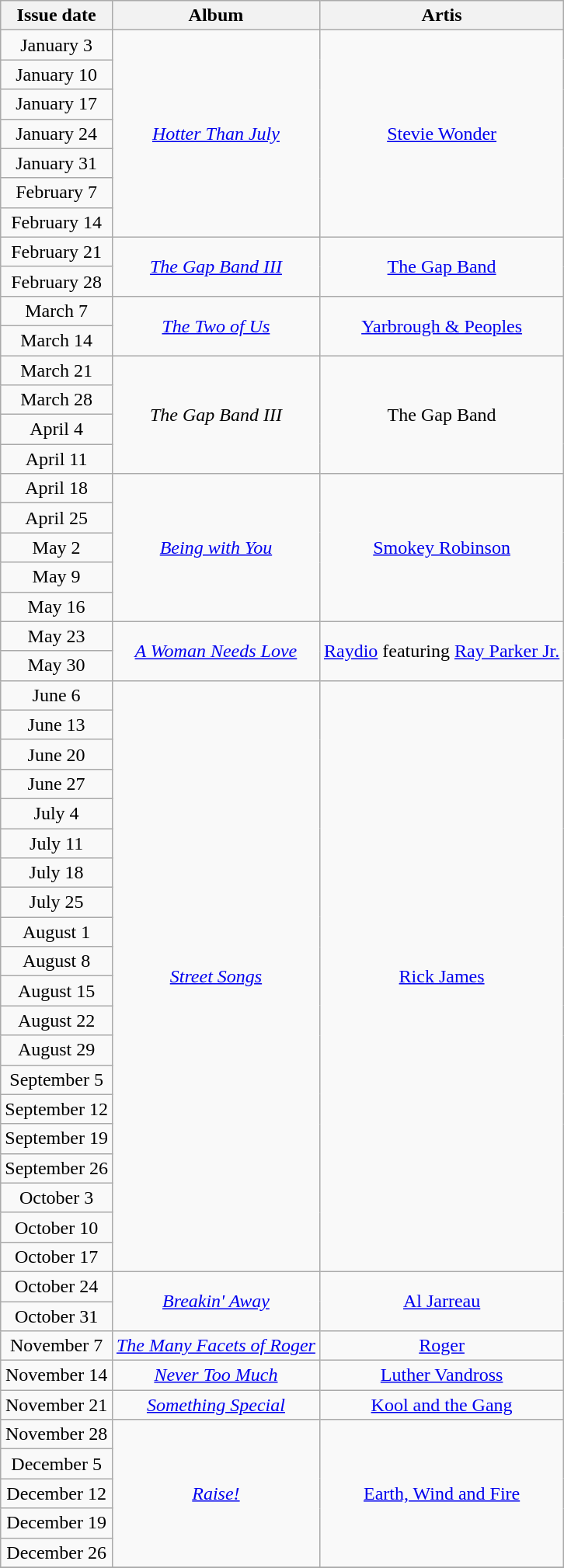<table class="wikitable" style="text-align: center;">
<tr>
<th>Issue date</th>
<th>Album</th>
<th>Artis</th>
</tr>
<tr>
<td>January 3</td>
<td rowspan="7"><em><a href='#'>Hotter Than July</a></em></td>
<td rowspan="7"><a href='#'>Stevie Wonder</a></td>
</tr>
<tr>
<td>January 10</td>
</tr>
<tr>
<td>January 17</td>
</tr>
<tr>
<td>January 24</td>
</tr>
<tr>
<td>January 31</td>
</tr>
<tr>
<td>February 7</td>
</tr>
<tr>
<td>February 14</td>
</tr>
<tr>
<td>February 21</td>
<td rowspan="2"><em><a href='#'>The Gap Band III</a></em></td>
<td rowspan="2"><a href='#'>The Gap Band</a></td>
</tr>
<tr>
<td>February 28</td>
</tr>
<tr>
<td>March 7</td>
<td rowspan="2"><em><a href='#'>The Two of Us</a></em></td>
<td rowspan="2"><a href='#'>Yarbrough & Peoples</a></td>
</tr>
<tr>
<td>March 14</td>
</tr>
<tr>
<td>March 21</td>
<td rowspan="4"><em>The Gap Band III</em></td>
<td rowspan="4">The Gap Band</td>
</tr>
<tr>
<td>March 28</td>
</tr>
<tr>
<td>April 4</td>
</tr>
<tr>
<td>April 11</td>
</tr>
<tr>
<td>April 18</td>
<td rowspan="5"><em><a href='#'>Being with You</a></em></td>
<td rowspan="5"><a href='#'>Smokey Robinson</a></td>
</tr>
<tr>
<td>April 25</td>
</tr>
<tr>
<td>May 2</td>
</tr>
<tr>
<td>May 9</td>
</tr>
<tr>
<td>May 16</td>
</tr>
<tr>
<td>May 23</td>
<td rowspan="2"><em><a href='#'>A Woman Needs Love</a></em></td>
<td rowspan="2"><a href='#'>Raydio</a> featuring <a href='#'>Ray Parker Jr.</a></td>
</tr>
<tr>
<td>May 30</td>
</tr>
<tr>
<td>June 6</td>
<td rowspan="20"><em><a href='#'>Street Songs</a></em></td>
<td rowspan="20"><a href='#'>Rick James</a></td>
</tr>
<tr>
<td>June 13</td>
</tr>
<tr>
<td>June 20</td>
</tr>
<tr>
<td>June 27</td>
</tr>
<tr>
<td>July 4</td>
</tr>
<tr>
<td>July 11</td>
</tr>
<tr>
<td>July 18</td>
</tr>
<tr>
<td>July 25</td>
</tr>
<tr>
<td>August 1</td>
</tr>
<tr>
<td>August 8</td>
</tr>
<tr>
<td>August 15</td>
</tr>
<tr>
<td>August 22</td>
</tr>
<tr>
<td>August 29</td>
</tr>
<tr>
<td>September 5</td>
</tr>
<tr>
<td>September 12</td>
</tr>
<tr>
<td>September 19</td>
</tr>
<tr>
<td>September 26</td>
</tr>
<tr>
<td>October 3</td>
</tr>
<tr>
<td>October 10</td>
</tr>
<tr>
<td>October 17</td>
</tr>
<tr>
<td>October 24</td>
<td rowspan="2"><em><a href='#'>Breakin' Away</a></em></td>
<td rowspan="2"><a href='#'>Al Jarreau</a></td>
</tr>
<tr>
<td>October 31</td>
</tr>
<tr>
<td>November 7</td>
<td><em><a href='#'>The Many Facets of Roger</a></em></td>
<td><a href='#'>Roger</a></td>
</tr>
<tr>
<td>November 14</td>
<td><em><a href='#'>Never Too Much</a></em></td>
<td><a href='#'>Luther Vandross</a></td>
</tr>
<tr>
<td>November 21</td>
<td><em><a href='#'>Something Special</a></em></td>
<td><a href='#'>Kool and the Gang</a></td>
</tr>
<tr>
<td>November 28</td>
<td rowspan="5"><em><a href='#'>Raise!</a></em></td>
<td rowspan="5"><a href='#'>Earth, Wind and Fire</a></td>
</tr>
<tr>
<td>December 5</td>
</tr>
<tr>
<td>December 12</td>
</tr>
<tr>
<td>December 19</td>
</tr>
<tr>
<td>December 26</td>
</tr>
<tr>
</tr>
</table>
